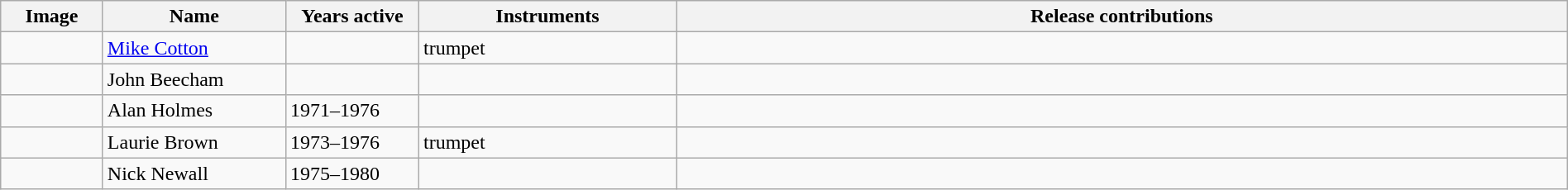<table class="wikitable" border="1" width="100%">
<tr>
<th width="75">Image</th>
<th width="140">Name</th>
<th width="100">Years active</th>
<th width="200">Instruments</th>
<th>Release contributions</th>
</tr>
<tr>
<td></td>
<td><a href='#'>Mike Cotton</a></td>
<td></td>
<td>trumpet</td>
<td></td>
</tr>
<tr>
<td></td>
<td>John Beecham</td>
<td></td>
<td></td>
<td></td>
</tr>
<tr>
<td></td>
<td>Alan Holmes</td>
<td>1971–1976</td>
<td></td>
<td></td>
</tr>
<tr>
<td></td>
<td>Laurie Brown</td>
<td>1973–1976</td>
<td>trumpet</td>
<td></td>
</tr>
<tr>
<td></td>
<td>Nick Newall</td>
<td>1975–1980 </td>
<td></td>
<td></td>
</tr>
</table>
